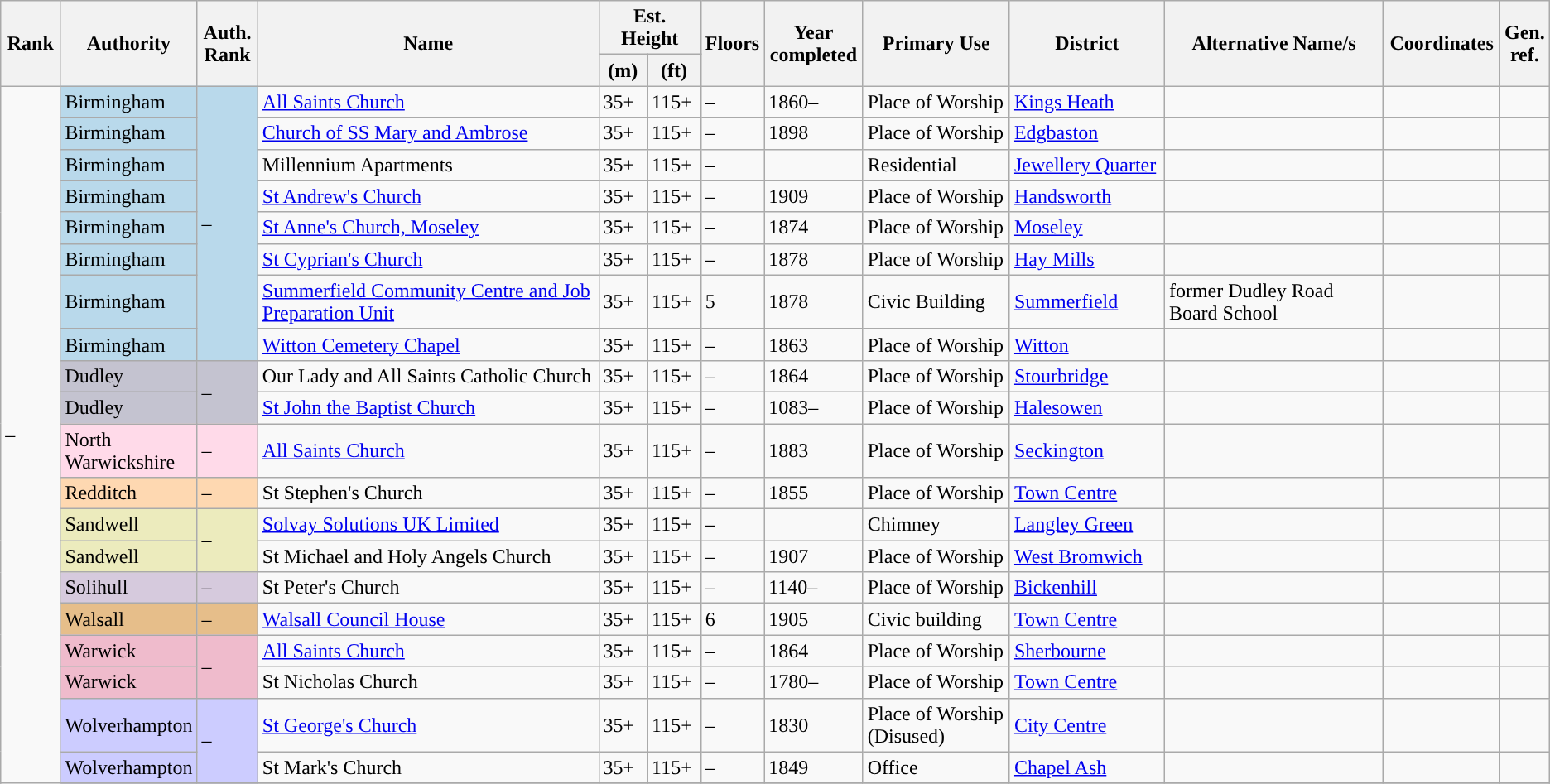<table class="wikitable sortable">
<tr>
<th class="unsortable" rowspan="2" style="width: 45px;">Rank</th>
<th rowspan="2" style="width: 90px;">Authority</th>
<th class="unsortable" rowspan="2" style="width: 45px;">Auth. Rank</th>
<th rowspan="2" style="width: 500px;">Name</th>
<th colspan="2" class="unsortable">Est. Height</th>
<th rowspan="2" style="width: 35px;">Floors</th>
<th rowspan="2" style="width: 75px;">Year completed</th>
<th rowspan="2" style="width: 160px;">Primary Use</th>
<th rowspan="2" style="width: 160px;">District</th>
<th rowspan="2" style="width: 285px;">Alternative Name/s</th>
<th rowspan="2" class="unsortable" style="width: 90px;">Coordinates</th>
<th rowspan="2" class="unsortable" style="width: 30px;">Gen. ref.</th>
</tr>
<tr>
<th class="unsortable" style=width:40px;">(m)</th>
<th class="unsortable" style=width:40px;">(ft)</th>
</tr>
<tr>
<td rowspan="24">–</td>
<td style="background-color:#B9D9EB">Birmingham</td>
<td rowspan="8" style="background-color:#B9D9EB">–</td>
<td><a href='#'>All Saints Church</a></td>
<td>35+</td>
<td>115+</td>
<td>–</td>
<td>1860–</td>
<td>Place of Worship</td>
<td><a href='#'>Kings Heath</a></td>
<td></td>
<td style="text-align:center;"></td>
<td></td>
</tr>
<tr>
<td style="background-color:#B9D9EB">Birmingham</td>
<td><a href='#'>Church of SS Mary and Ambrose</a></td>
<td>35+</td>
<td>115+</td>
<td>–</td>
<td>1898</td>
<td>Place of Worship</td>
<td><a href='#'>Edgbaston</a></td>
<td></td>
<td style="text-align:center;"></td>
<td></td>
</tr>
<tr>
<td style="background-color:#B9D9EB">Birmingham</td>
<td>Millennium Apartments</td>
<td>35+</td>
<td>115+</td>
<td>–</td>
<td></td>
<td>Residential</td>
<td><a href='#'>Jewellery Quarter</a></td>
<td></td>
<td style="text-align:center;"></td>
<td></td>
</tr>
<tr>
<td style="background-color:#B9D9EB">Birmingham</td>
<td><a href='#'>St Andrew's Church</a></td>
<td>35+</td>
<td>115+</td>
<td>–</td>
<td>1909</td>
<td>Place of Worship</td>
<td><a href='#'>Handsworth</a></td>
<td></td>
<td style="text-align:center;"></td>
<td></td>
</tr>
<tr>
<td style="background-color:#B9D9EB">Birmingham</td>
<td><a href='#'>St Anne's Church, Moseley</a></td>
<td>35+</td>
<td>115+</td>
<td>–</td>
<td>1874</td>
<td>Place of Worship</td>
<td><a href='#'>Moseley</a></td>
<td></td>
<td style="text-align:center;"></td>
<td></td>
</tr>
<tr>
<td style="background-color:#B9D9EB">Birmingham</td>
<td><a href='#'>St Cyprian's Church</a></td>
<td>35+</td>
<td>115+</td>
<td>–</td>
<td>1878</td>
<td>Place of Worship</td>
<td><a href='#'>Hay Mills</a></td>
<td></td>
<td style="text-align:center;"></td>
<td></td>
</tr>
<tr>
<td style="background-color:#B9D9EB">Birmingham</td>
<td><a href='#'>Summerfield Community Centre and Job Preparation Unit</a></td>
<td>35+</td>
<td>115+</td>
<td>5</td>
<td>1878</td>
<td>Civic Building</td>
<td><a href='#'>Summerfield</a></td>
<td>former Dudley Road Board School</td>
<td style="text-align:center;"></td>
<td></td>
</tr>
<tr>
<td style="background-color:#B9D9EB">Birmingham</td>
<td><a href='#'>Witton Cemetery Chapel</a></td>
<td>35+</td>
<td>115+</td>
<td>–</td>
<td>1863</td>
<td>Place of Worship</td>
<td><a href='#'>Witton</a></td>
<td></td>
<td style="text-align:center;"></td>
<td></td>
</tr>
<tr>
<td style="background-color:#C4C3D0">Dudley</td>
<td rowspan="2" style="background-color:#C4C3D0">–</td>
<td>Our Lady and All Saints Catholic Church</td>
<td>35+</td>
<td>115+</td>
<td>–</td>
<td>1864</td>
<td>Place of Worship</td>
<td><a href='#'>Stourbridge</a></td>
<td></td>
<td style="text-align:center;"></td>
<td></td>
</tr>
<tr>
<td style="background-color:#C4C3D0">Dudley</td>
<td><a href='#'>St John the Baptist Church</a></td>
<td>35+</td>
<td>115+</td>
<td>–</td>
<td>1083–</td>
<td>Place of Worship</td>
<td><a href='#'>Halesowen</a></td>
<td></td>
<td style="text-align:center;"></td>
<td></td>
</tr>
<tr>
<td style="background-color:#FFDAE9">North Warwickshire</td>
<td style="background-color:#FFDAE9">–</td>
<td><a href='#'>All Saints Church</a></td>
<td>35+</td>
<td>115+</td>
<td>–</td>
<td>1883</td>
<td>Place of Worship</td>
<td><a href='#'>Seckington</a></td>
<td></td>
<td style="text-align:center;"></td>
<td></td>
</tr>
<tr>
<td style="background-color:#FED8B1">Redditch</td>
<td style="background-color:#FED8B1">–</td>
<td>St Stephen's Church</td>
<td>35+</td>
<td>115+</td>
<td>–</td>
<td>1855</td>
<td>Place of Worship</td>
<td><a href='#'>Town Centre</a></td>
<td></td>
<td style="text-align:center;"></td>
<td></td>
</tr>
<tr>
<td style="background-color:#ECEBBD">Sandwell</td>
<td rowspan="2" style="background-color:#ECEBBD">–</td>
<td><a href='#'>Solvay Solutions UK Limited</a></td>
<td>35+</td>
<td>115+</td>
<td>–</td>
<td></td>
<td>Chimney</td>
<td><a href='#'>Langley Green</a></td>
<td></td>
<td style="text-align:center;"></td>
<td></td>
</tr>
<tr>
<td style="background-color:#ECEBBD">Sandwell</td>
<td>St Michael and Holy Angels Church</td>
<td>35+</td>
<td>115+</td>
<td>–</td>
<td>1907</td>
<td>Place of Worship</td>
<td><a href='#'>West Bromwich</a></td>
<td></td>
<td style="text-align:center;"></td>
<td></td>
</tr>
<tr>
<td style="background-color:#D6CADD">Solihull</td>
<td style="background-color:#D6CADD">–</td>
<td>St Peter's Church</td>
<td>35+</td>
<td>115+</td>
<td>–</td>
<td>1140–</td>
<td>Place of Worship</td>
<td><a href='#'>Bickenhill</a></td>
<td></td>
<td style="text-align:center;"></td>
<td></td>
</tr>
<tr>
<td style="background-color:#E6BE8A">Walsall</td>
<td style="background-color:#E6BE8A">–</td>
<td><a href='#'>Walsall Council House</a></td>
<td>35+</td>
<td>115+</td>
<td>6</td>
<td>1905</td>
<td>Civic building</td>
<td><a href='#'>Town Centre</a></td>
<td></td>
<td style="text-align:center;"></td>
<td></td>
</tr>
<tr>
<td style="background-color:#EFBBCC">Warwick</td>
<td rowspan="2" style="background-color:#EFBBCC">–</td>
<td><a href='#'>All Saints Church</a></td>
<td>35+</td>
<td>115+</td>
<td>–</td>
<td>1864</td>
<td>Place of Worship</td>
<td><a href='#'>Sherbourne</a></td>
<td></td>
<td style="text-align:center;"></td>
<td></td>
</tr>
<tr>
<td style="background-color:#EFBBCC">Warwick</td>
<td>St Nicholas Church</td>
<td>35+</td>
<td>115+</td>
<td>–</td>
<td>1780–</td>
<td>Place of Worship</td>
<td><a href='#'>Town Centre</a></td>
<td></td>
<td style="text-align:center;"></td>
<td></td>
</tr>
<tr>
<td style="background-color:#CCCCFF">Wolverhampton</td>
<td rowspan="2" style="background-color:#CCCCFF">–</td>
<td><a href='#'>St George's Church</a></td>
<td>35+</td>
<td>115+</td>
<td>–</td>
<td>1830</td>
<td>Place of Worship (Disused)</td>
<td><a href='#'>City Centre</a></td>
<td></td>
<td style="text-align:center;"></td>
<td></td>
</tr>
<tr>
<td style="background-color:#CCCCFF">Wolverhampton</td>
<td>St Mark's Church</td>
<td>35+</td>
<td>115+</td>
<td>–</td>
<td>1849</td>
<td>Office</td>
<td><a href='#'>Chapel Ash</a></td>
<td></td>
<td style="text-align:center;"></td>
<td></td>
</tr>
<tr>
</tr>
</table>
